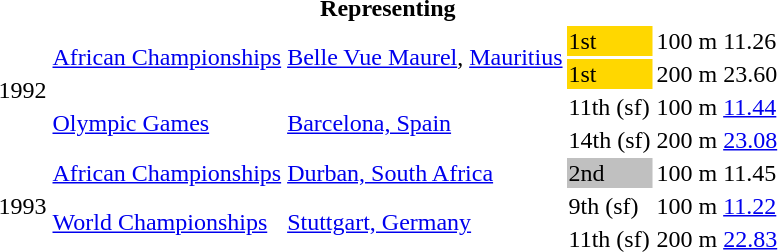<table>
<tr>
<th colspan="6">Representing </th>
</tr>
<tr>
<td rowspan=4>1992</td>
<td rowspan=2><a href='#'>African Championships</a></td>
<td rowspan=2><a href='#'>Belle Vue Maurel</a>, <a href='#'>Mauritius</a></td>
<td bgcolor=gold>1st</td>
<td>100 m</td>
<td>11.26</td>
</tr>
<tr>
<td bgcolor=gold>1st</td>
<td>200 m</td>
<td>23.60</td>
</tr>
<tr>
<td rowspan=2><a href='#'>Olympic Games</a></td>
<td rowspan=2><a href='#'>Barcelona, Spain</a></td>
<td>11th (sf)</td>
<td>100 m</td>
<td><a href='#'>11.44</a></td>
</tr>
<tr>
<td>14th (sf)</td>
<td>200 m</td>
<td><a href='#'>23.08</a></td>
</tr>
<tr>
<td rowspan=3>1993</td>
<td><a href='#'>African Championships</a></td>
<td><a href='#'>Durban, South Africa</a></td>
<td bgcolor=silver>2nd</td>
<td>100 m</td>
<td>11.45</td>
</tr>
<tr>
<td rowspan=2><a href='#'>World Championships</a></td>
<td rowspan=2><a href='#'>Stuttgart, Germany</a></td>
<td>9th (sf)</td>
<td>100 m</td>
<td><a href='#'>11.22</a></td>
</tr>
<tr>
<td>11th (sf)</td>
<td>200 m</td>
<td><a href='#'>22.83</a></td>
</tr>
</table>
